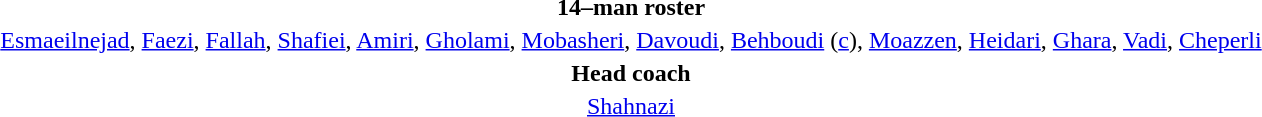<table style="text-align:center; margin-top:2em; margin-left:auto; margin-right:auto">
<tr>
<td><strong>14–man roster</strong></td>
</tr>
<tr>
<td><a href='#'>Esmaeilnejad</a>, <a href='#'>Faezi</a>, <a href='#'>Fallah</a>, <a href='#'>Shafiei</a>, <a href='#'>Amiri</a>, <a href='#'>Gholami</a>, <a href='#'>Mobasheri</a>, <a href='#'>Davoudi</a>, <a href='#'>Behboudi</a> (<a href='#'>c</a>), <a href='#'>Moazzen</a>, <a href='#'>Heidari</a>, <a href='#'>Ghara</a>, <a href='#'>Vadi</a>, <a href='#'>Cheperli</a></td>
</tr>
<tr>
<td><strong>Head coach</strong></td>
</tr>
<tr>
<td><a href='#'>Shahnazi</a></td>
</tr>
</table>
